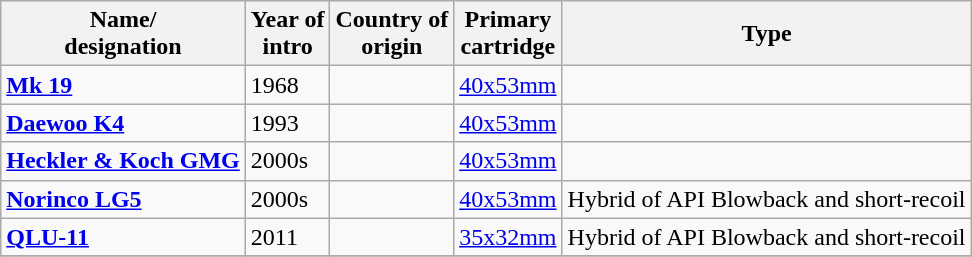<table class="wikitable sortable" float="bottom">
<tr>
<th>Name/<br>designation</th>
<th>Year of<br>intro</th>
<th>Country of<br>origin</th>
<th>Primary<br>cartridge</th>
<th>Type</th>
</tr>
<tr>
<td><strong><a href='#'>Mk 19</a></strong></td>
<td>1968</td>
<td></td>
<td><a href='#'>40x53mm</a></td>
<td></td>
</tr>
<tr>
<td><strong><a href='#'>Daewoo K4</a></strong></td>
<td>1993</td>
<td></td>
<td><a href='#'>40x53mm</a></td>
<td></td>
</tr>
<tr>
<td><strong><a href='#'>Heckler & Koch GMG</a></strong></td>
<td>2000s</td>
<td></td>
<td><a href='#'>40x53mm</a></td>
<td></td>
</tr>
<tr>
<td><strong><a href='#'>Norinco LG5</a></strong></td>
<td>2000s</td>
<td></td>
<td><a href='#'>40x53mm</a></td>
<td>Hybrid of API Blowback and short-recoil</td>
</tr>
<tr>
<td><strong><a href='#'>QLU-11</a></strong></td>
<td>2011</td>
<td></td>
<td><a href='#'>35x32mm</a></td>
<td>Hybrid of API Blowback and short-recoil</td>
</tr>
<tr>
</tr>
</table>
